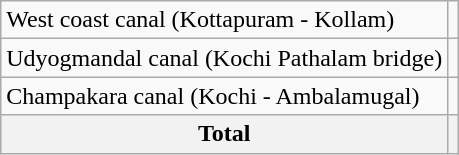<table class="wikitable">
<tr>
<td>West coast canal (Kottapuram - Kollam)</td>
<td></td>
</tr>
<tr>
<td>Udyogmandal canal (Kochi Pathalam bridge)</td>
<td></td>
</tr>
<tr>
<td>Champakara canal  (Kochi - Ambalamugal)</td>
<td></td>
</tr>
<tr>
<th>Total</th>
<th></th>
</tr>
</table>
